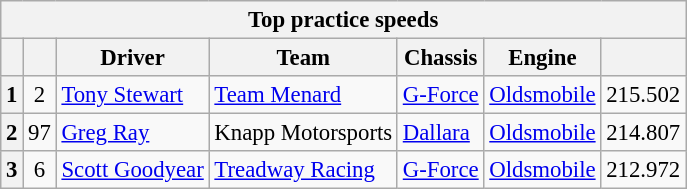<table class="wikitable" style="font-size:95%;">
<tr>
<th colspan=7>Top practice speeds</th>
</tr>
<tr>
<th></th>
<th></th>
<th>Driver</th>
<th>Team</th>
<th>Chassis</th>
<th>Engine</th>
<th></th>
</tr>
<tr>
<th>1</th>
<td style="text-align:center;">2</td>
<td> <a href='#'>Tony Stewart</a></td>
<td><a href='#'>Team Menard</a></td>
<td><a href='#'>G-Force</a></td>
<td><a href='#'>Oldsmobile</a></td>
<td>215.502</td>
</tr>
<tr>
<th>2</th>
<td style="text-align:center;">97</td>
<td> <a href='#'>Greg Ray</a> <strong></strong></td>
<td>Knapp Motorsports</td>
<td><a href='#'>Dallara</a></td>
<td><a href='#'>Oldsmobile</a></td>
<td>214.807</td>
</tr>
<tr>
<th>3</th>
<td style="text-align:center;">6</td>
<td> <a href='#'>Scott Goodyear</a></td>
<td><a href='#'>Treadway Racing</a></td>
<td><a href='#'>G-Force</a></td>
<td><a href='#'>Oldsmobile</a></td>
<td>212.972</td>
</tr>
</table>
